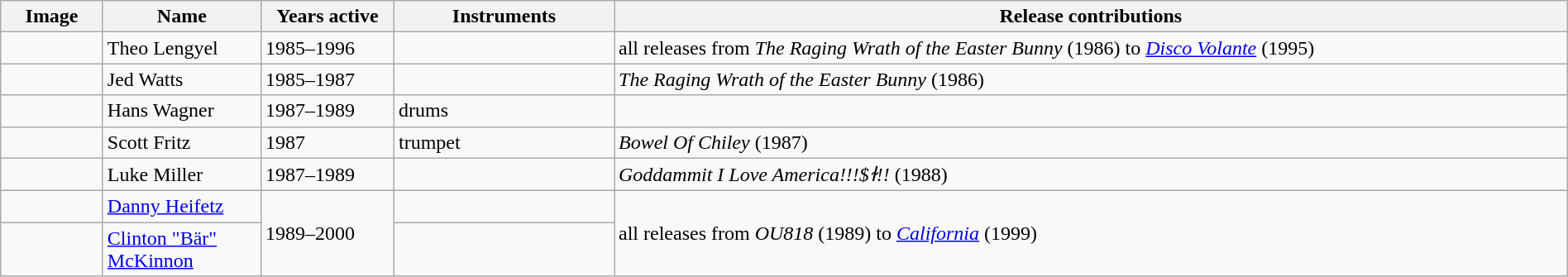<table class="wikitable" width="100%" border="1">
<tr>
<th width="75">Image</th>
<th width="120">Name</th>
<th width="100">Years active</th>
<th width="170">Instruments</th>
<th>Release contributions</th>
</tr>
<tr>
<td></td>
<td>Theo Lengyel</td>
<td>1985–1996</td>
<td></td>
<td>all releases from <em>The Raging Wrath of the Easter Bunny</em> (1986) to <em><a href='#'>Disco Volante</a></em> (1995)</td>
</tr>
<tr>
<td></td>
<td>Jed Watts</td>
<td>1985–1987 </td>
<td></td>
<td><em>The Raging Wrath of the Easter Bunny</em> (1986)</td>
</tr>
<tr>
<td></td>
<td>Hans Wagner</td>
<td>1987–1989 </td>
<td>drums</td>
<td></td>
</tr>
<tr>
<td></td>
<td>Scott Fritz</td>
<td>1987</td>
<td>trumpet</td>
<td><em>Bowel Of Chiley</em> (1987)</td>
</tr>
<tr>
<td></td>
<td>Luke Miller</td>
<td>1987–1989</td>
<td></td>
<td><em>Goddammit I Love America!!!$ɫ!!</em> (1988)</td>
</tr>
<tr>
<td></td>
<td><a href='#'>Danny Heifetz</a></td>
<td rowspan="2">1989–2000<br></td>
<td></td>
<td rowspan="2">all releases from <em>OU818</em> (1989) to <em><a href='#'>California</a></em> (1999)</td>
</tr>
<tr>
<td></td>
<td><a href='#'>Clinton "Bär" McKinnon</a></td>
<td></td>
</tr>
</table>
